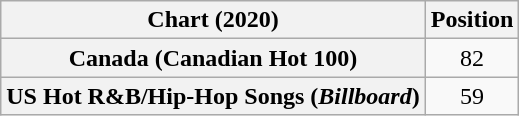<table class="wikitable sortable plainrowheaders" style="text-align:center">
<tr>
<th scope="col">Chart (2020)</th>
<th scope="col">Position</th>
</tr>
<tr>
<th scope="row">Canada (Canadian Hot 100)</th>
<td>82</td>
</tr>
<tr>
<th scope="row">US Hot R&B/Hip-Hop Songs (<em>Billboard</em>)</th>
<td>59</td>
</tr>
</table>
